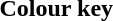<table class="toccolours">
<tr>
<th>Colour key</th>
</tr>
<tr>
<td></td>
</tr>
</table>
